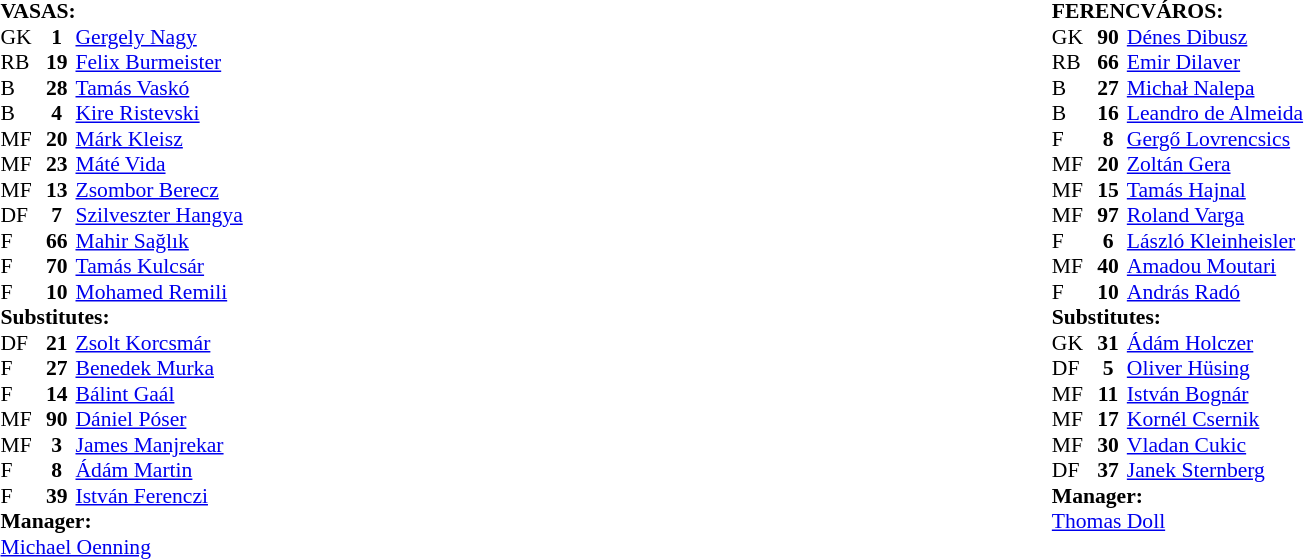<table width="100%">
<tr>
<td valign="top" width="50%"><br><table style="font-size: 90%" cellspacing="0" cellpadding="0">
<tr>
<td colspan=5><strong>VASAS:</strong></td>
</tr>
<tr>
<th width=25></th>
<th width=25></th>
</tr>
<tr>
<td>GK</td>
<td align="center"><strong>1</strong></td>
<td> <a href='#'>Gergely Nagy</a></td>
</tr>
<tr>
<td>RB</td>
<td align="center"><strong>19</strong></td>
<td> <a href='#'>Felix Burmeister</a></td>
<td></td>
<td></td>
</tr>
<tr>
<td>B</td>
<td align="center"><strong>28</strong></td>
<td> <a href='#'>Tamás Vaskó</a></td>
</tr>
<tr>
<td>B</td>
<td align="center"><strong>4</strong></td>
<td> <a href='#'>Kire Ristevski</a></td>
</tr>
<tr>
<td>MF</td>
<td align="center"><strong>20</strong></td>
<td> <a href='#'>Márk Kleisz</a></td>
</tr>
<tr>
<td>MF</td>
<td align="center"><strong>23</strong></td>
<td> <a href='#'>Máté Vida</a></td>
</tr>
<tr>
<td>MF</td>
<td align="center"><strong>13</strong></td>
<td> <a href='#'>Zsombor Berecz</a></td>
</tr>
<tr>
<td>DF</td>
<td align="center"><strong>7</strong></td>
<td> <a href='#'>Szilveszter Hangya</a></td>
<td></td>
</tr>
<tr>
<td>F</td>
<td align="center"><strong>66</strong></td>
<td> <a href='#'>Mahir Sağlık</a></td>
<td></td>
</tr>
<tr>
<td>F</td>
<td align="center"><strong>70</strong></td>
<td> <a href='#'>Tamás Kulcsár</a></td>
<td></td>
</tr>
<tr>
<td>F</td>
<td align="center"><strong>10</strong></td>
<td> <a href='#'>Mohamed Remili</a></td>
<td></td>
</tr>
<tr>
<td colspan=3><strong>Substitutes:</strong></td>
</tr>
<tr>
<td>DF</td>
<td align="center"><strong>21</strong></td>
<td> <a href='#'>Zsolt Korcsmár</a> </td>
</tr>
<tr>
<td>F</td>
<td align="center"><strong>27</strong></td>
<td> <a href='#'>Benedek Murka</a> </td>
</tr>
<tr>
<td>F</td>
<td align="center"><strong>14</strong></td>
<td> <a href='#'>Bálint Gaál</a> </td>
</tr>
<tr>
<td>MF</td>
<td align="center"><strong>90</strong></td>
<td> <a href='#'>Dániel Póser</a></td>
</tr>
<tr>
<td>MF</td>
<td align="center"><strong>3</strong></td>
<td> <a href='#'>James Manjrekar</a></td>
</tr>
<tr>
<td>F</td>
<td align="center"><strong>8</strong></td>
<td> <a href='#'>Ádám Martin</a></td>
</tr>
<tr>
<td>F</td>
<td align="center"><strong>39</strong></td>
<td> <a href='#'>István Ferenczi</a></td>
</tr>
<tr>
<td colspan=3><strong>Manager:</strong></td>
</tr>
<tr>
<td colspan=4> <a href='#'>Michael Oenning</a></td>
</tr>
</table>
</td>
<td valign="top" width="40%"><br><table style="font-size: 90%" cellspacing="0" cellpadding="0">
<tr>
<td colspan=4><strong>FERENCVÁROS:</strong></td>
</tr>
<tr>
<th width="25"></th>
<th width="25"></th>
</tr>
<tr>
<td>GK</td>
<td align="center"><strong>90</strong></td>
<td> <a href='#'>Dénes Dibusz</a></td>
</tr>
<tr>
<td>RB</td>
<td align="center"><strong>66</strong></td>
<td> <a href='#'>Emir Dilaver</a></td>
</tr>
<tr>
<td>B</td>
<td align="center"><strong>27</strong></td>
<td> <a href='#'>Michał Nalepa</a></td>
</tr>
<tr>
<td>B</td>
<td align="center"><strong>16</strong></td>
<td> <a href='#'>Leandro de Almeida</a></td>
</tr>
<tr>
<td>F</td>
<td align="center"><strong>8</strong></td>
<td> <a href='#'>Gergő Lovrencsics</a> </td>
</tr>
<tr>
<td>MF</td>
<td align="center"><strong>20</strong></td>
<td> <a href='#'>Zoltán Gera</a> </td>
</tr>
<tr>
<td>MF</td>
<td align="center"><strong>15</strong></td>
<td> <a href='#'>Tamás Hajnal</a> </td>
</tr>
<tr>
<td>MF</td>
<td align="center"><strong>97</strong></td>
<td> <a href='#'>Roland Varga</a></td>
</tr>
<tr>
<td>F</td>
<td align="center"><strong>6</strong></td>
<td> <a href='#'>László Kleinheisler</a></td>
</tr>
<tr>
<td>MF</td>
<td align="center"><strong>40</strong></td>
<td> <a href='#'>Amadou Moutari</a></td>
<td></td>
</tr>
<tr>
<td>F</td>
<td align="center"><strong>10</strong></td>
<td> <a href='#'>András Radó</a></td>
</tr>
<tr>
<td colspan=3><strong>Substitutes:</strong></td>
</tr>
<tr>
<td>GK</td>
<td align="center"><strong>31</strong></td>
<td> <a href='#'>Ádám Holczer</a></td>
</tr>
<tr>
<td>DF</td>
<td align="center"><strong>5</strong></td>
<td> <a href='#'>Oliver Hüsing</a></td>
</tr>
<tr>
<td>MF</td>
<td align="center"><strong>11</strong></td>
<td> <a href='#'>István Bognár</a></td>
</tr>
<tr>
<td>MF</td>
<td align="center"><strong>17</strong></td>
<td> <a href='#'>Kornél Csernik</a> </td>
</tr>
<tr>
<td>MF</td>
<td align="center"><strong>30</strong></td>
<td> <a href='#'>Vladan Cukic</a> </td>
<td></td>
</tr>
<tr>
<td>DF</td>
<td align="center"><strong>37</strong></td>
<td> <a href='#'>Janek Sternberg</a> </td>
</tr>
<tr>
<td colspan=3><strong>Manager:</strong></td>
</tr>
<tr>
<td colspan=4> <a href='#'>Thomas Doll</a></td>
</tr>
</table>
</td>
</tr>
</table>
